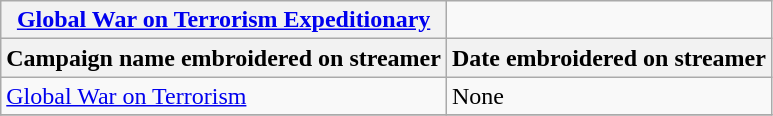<table class="wikitable">
<tr>
<th><a href='#'>Global War on Terrorism Expeditionary</a></th>
<td colspan="2"></td>
</tr>
<tr>
<th>Campaign name embroidered on streamer</th>
<th>Date embroidered on streamer</th>
</tr>
<tr>
<td><a href='#'>Global War on Terrorism</a></td>
<td>None</td>
</tr>
<tr>
</tr>
</table>
